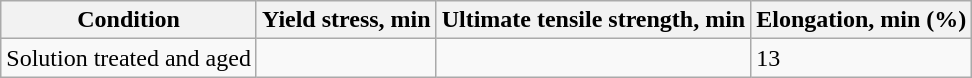<table class="wikitable">
<tr>
<th>Condition</th>
<th>Yield stress, min</th>
<th>Ultimate tensile strength, min</th>
<th>Elongation, min (%)</th>
</tr>
<tr>
<td>Solution treated and aged</td>
<td></td>
<td></td>
<td>13</td>
</tr>
</table>
